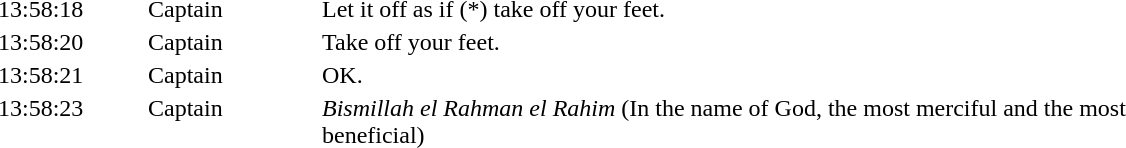<table align="center" style="border:none;" cellpadding="1">
<tr>
<th style="width:6.0em;"></th>
<th style="width:7.0em;"></th>
<th style="width:37.0em;"></th>
</tr>
<tr style="vertical-align:top;">
<td>13:58:18</td>
<td>Captain</td>
<td>Let it off as if (*) take off your feet.</td>
</tr>
<tr style="vertical-align:top;">
<td>13:58:20</td>
<td>Captain</td>
<td>Take off your feet.</td>
</tr>
<tr style="vertical-align:top;">
<td>13:58:21</td>
<td>Captain</td>
<td>OK.</td>
</tr>
<tr style="vertical-align:top;">
<td>13:58:23</td>
<td>Captain</td>
<td><em>Bismillah el Rahman el Rahim</em> (In the name of God, the most merciful and the most beneficial)</td>
</tr>
</table>
